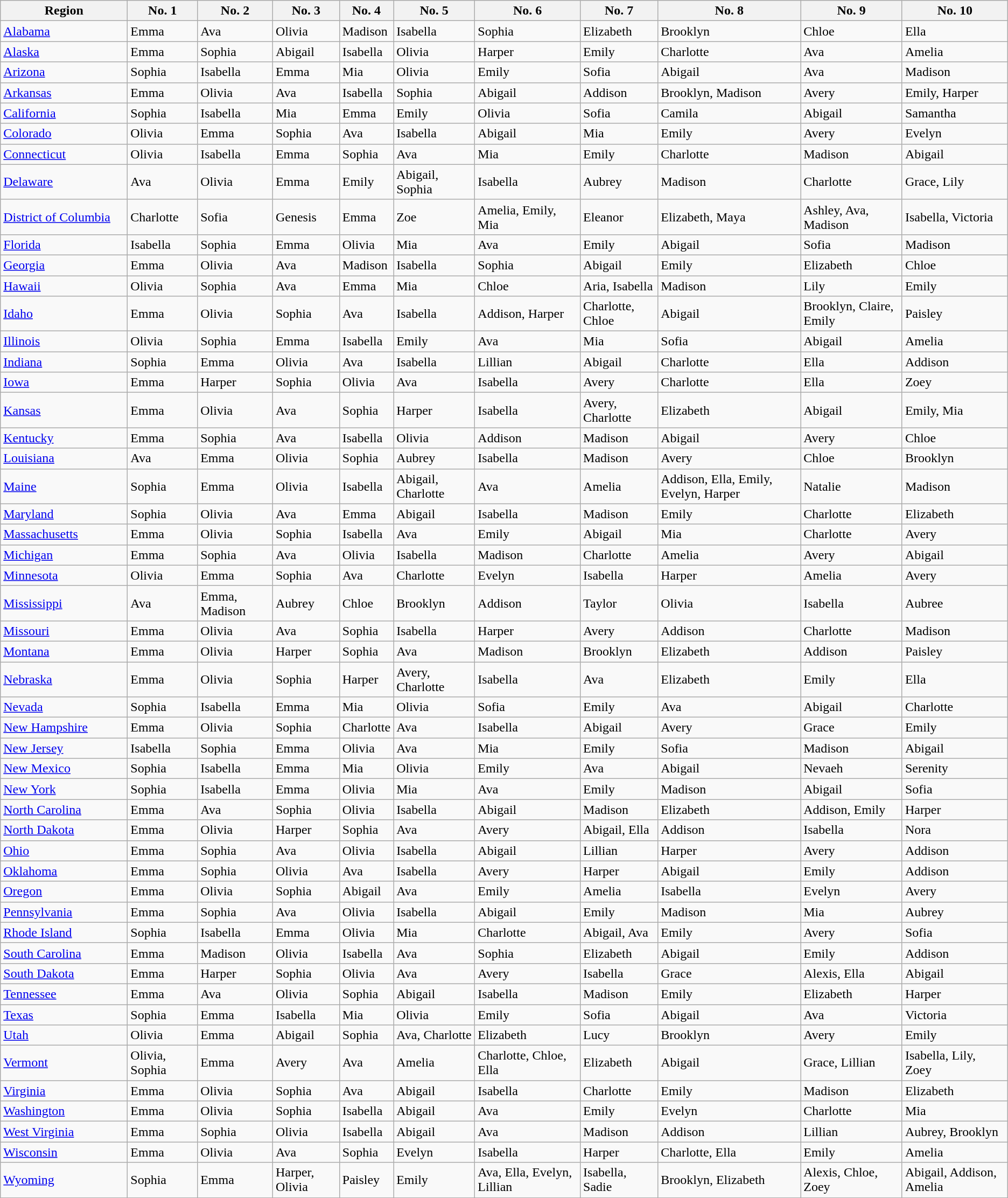<table class="wikitable sortable mw-collapsible" style="min-width:22em">
<tr>
<th width=150>Region</th>
<th>No. 1</th>
<th>No. 2</th>
<th>No. 3</th>
<th>No. 4</th>
<th>No. 5</th>
<th>No. 6</th>
<th>No. 7</th>
<th>No. 8</th>
<th>No. 9</th>
<th>No. 10</th>
</tr>
<tr>
<td><a href='#'>Alabama</a></td>
<td>Emma</td>
<td>Ava</td>
<td>Olivia</td>
<td>Madison</td>
<td>Isabella</td>
<td>Sophia</td>
<td>Elizabeth</td>
<td>Brooklyn</td>
<td>Chloe</td>
<td>Ella</td>
</tr>
<tr>
<td><a href='#'>Alaska</a></td>
<td>Emma</td>
<td>Sophia</td>
<td>Abigail</td>
<td>Isabella</td>
<td>Olivia</td>
<td>Harper</td>
<td>Emily</td>
<td>Charlotte</td>
<td>Ava</td>
<td>Amelia</td>
</tr>
<tr>
<td><a href='#'>Arizona</a></td>
<td>Sophia</td>
<td>Isabella</td>
<td>Emma</td>
<td>Mia</td>
<td>Olivia</td>
<td>Emily</td>
<td>Sofia</td>
<td>Abigail</td>
<td>Ava</td>
<td>Madison</td>
</tr>
<tr>
<td><a href='#'>Arkansas</a></td>
<td>Emma</td>
<td>Olivia</td>
<td>Ava</td>
<td>Isabella</td>
<td>Sophia</td>
<td>Abigail</td>
<td>Addison</td>
<td>Brooklyn, Madison</td>
<td>Avery</td>
<td>Emily, Harper</td>
</tr>
<tr>
<td><a href='#'>California</a></td>
<td>Sophia</td>
<td>Isabella</td>
<td>Mia</td>
<td>Emma</td>
<td>Emily</td>
<td>Olivia</td>
<td>Sofia</td>
<td>Camila</td>
<td>Abigail</td>
<td>Samantha</td>
</tr>
<tr>
<td><a href='#'>Colorado</a></td>
<td>Olivia</td>
<td>Emma</td>
<td>Sophia</td>
<td>Ava</td>
<td>Isabella</td>
<td>Abigail</td>
<td>Mia</td>
<td>Emily</td>
<td>Avery</td>
<td>Evelyn</td>
</tr>
<tr>
<td><a href='#'>Connecticut</a></td>
<td>Olivia</td>
<td>Isabella</td>
<td>Emma</td>
<td>Sophia</td>
<td>Ava</td>
<td>Mia</td>
<td>Emily</td>
<td>Charlotte</td>
<td>Madison</td>
<td>Abigail</td>
</tr>
<tr>
<td><a href='#'>Delaware</a></td>
<td>Ava</td>
<td>Olivia</td>
<td>Emma</td>
<td>Emily</td>
<td>Abigail, Sophia</td>
<td>Isabella</td>
<td>Aubrey</td>
<td>Madison</td>
<td>Charlotte</td>
<td>Grace, Lily</td>
</tr>
<tr>
<td><a href='#'>District of Columbia</a></td>
<td>Charlotte</td>
<td>Sofia</td>
<td>Genesis</td>
<td>Emma</td>
<td>Zoe</td>
<td>Amelia, Emily, Mia</td>
<td>Eleanor</td>
<td>Elizabeth, Maya</td>
<td>Ashley, Ava, Madison</td>
<td>Isabella, Victoria</td>
</tr>
<tr>
<td><a href='#'>Florida</a></td>
<td>Isabella</td>
<td>Sophia</td>
<td>Emma</td>
<td>Olivia</td>
<td>Mia</td>
<td>Ava</td>
<td>Emily</td>
<td>Abigail</td>
<td>Sofia</td>
<td>Madison</td>
</tr>
<tr>
<td><a href='#'>Georgia</a></td>
<td>Emma</td>
<td>Olivia</td>
<td>Ava</td>
<td>Madison</td>
<td>Isabella</td>
<td>Sophia</td>
<td>Abigail</td>
<td>Emily</td>
<td>Elizabeth</td>
<td>Chloe</td>
</tr>
<tr>
<td><a href='#'>Hawaii</a></td>
<td>Olivia</td>
<td>Sophia</td>
<td>Ava</td>
<td>Emma</td>
<td>Mia</td>
<td>Chloe</td>
<td>Aria, Isabella</td>
<td>Madison</td>
<td>Lily</td>
<td>Emily</td>
</tr>
<tr>
<td><a href='#'>Idaho</a></td>
<td>Emma</td>
<td>Olivia</td>
<td>Sophia</td>
<td>Ava</td>
<td>Isabella</td>
<td>Addison, Harper</td>
<td>Charlotte, Chloe</td>
<td>Abigail</td>
<td>Brooklyn, Claire, Emily</td>
<td>Paisley</td>
</tr>
<tr>
<td><a href='#'>Illinois</a></td>
<td>Olivia</td>
<td>Sophia</td>
<td>Emma</td>
<td>Isabella</td>
<td>Emily</td>
<td>Ava</td>
<td>Mia</td>
<td>Sofia</td>
<td>Abigail</td>
<td>Amelia</td>
</tr>
<tr>
<td><a href='#'>Indiana</a></td>
<td>Sophia</td>
<td>Emma</td>
<td>Olivia</td>
<td>Ava</td>
<td>Isabella</td>
<td>Lillian</td>
<td>Abigail</td>
<td>Charlotte</td>
<td>Ella</td>
<td>Addison</td>
</tr>
<tr>
<td><a href='#'>Iowa</a></td>
<td>Emma</td>
<td>Harper</td>
<td>Sophia</td>
<td>Olivia</td>
<td>Ava</td>
<td>Isabella</td>
<td>Avery</td>
<td>Charlotte</td>
<td>Ella</td>
<td>Zoey</td>
</tr>
<tr>
<td><a href='#'>Kansas</a></td>
<td>Emma</td>
<td>Olivia</td>
<td>Ava</td>
<td>Sophia</td>
<td>Harper</td>
<td>Isabella</td>
<td>Avery, Charlotte</td>
<td>Elizabeth</td>
<td>Abigail</td>
<td>Emily, Mia</td>
</tr>
<tr>
<td><a href='#'>Kentucky</a></td>
<td>Emma</td>
<td>Sophia</td>
<td>Ava</td>
<td>Isabella</td>
<td>Olivia</td>
<td>Addison</td>
<td>Madison</td>
<td>Abigail</td>
<td>Avery</td>
<td>Chloe</td>
</tr>
<tr>
<td><a href='#'>Louisiana</a></td>
<td>Ava</td>
<td>Emma</td>
<td>Olivia</td>
<td>Sophia</td>
<td>Aubrey</td>
<td>Isabella</td>
<td>Madison</td>
<td>Avery</td>
<td>Chloe</td>
<td>Brooklyn</td>
</tr>
<tr>
<td><a href='#'>Maine</a></td>
<td>Sophia</td>
<td>Emma</td>
<td>Olivia</td>
<td>Isabella</td>
<td>Abigail, Charlotte</td>
<td>Ava</td>
<td>Amelia</td>
<td>Addison, Ella, Emily, Evelyn, Harper</td>
<td>Natalie</td>
<td>Madison</td>
</tr>
<tr>
<td><a href='#'>Maryland</a></td>
<td>Sophia</td>
<td>Olivia</td>
<td>Ava</td>
<td>Emma</td>
<td>Abigail</td>
<td>Isabella</td>
<td>Madison</td>
<td>Emily</td>
<td>Charlotte</td>
<td>Elizabeth</td>
</tr>
<tr>
<td><a href='#'>Massachusetts</a></td>
<td>Emma</td>
<td>Olivia</td>
<td>Sophia</td>
<td>Isabella</td>
<td>Ava</td>
<td>Emily</td>
<td>Abigail</td>
<td>Mia</td>
<td>Charlotte</td>
<td>Avery</td>
</tr>
<tr>
<td><a href='#'>Michigan</a></td>
<td>Emma</td>
<td>Sophia</td>
<td>Ava</td>
<td>Olivia</td>
<td>Isabella</td>
<td>Madison</td>
<td>Charlotte</td>
<td>Amelia</td>
<td>Avery</td>
<td>Abigail</td>
</tr>
<tr>
<td><a href='#'>Minnesota</a></td>
<td>Olivia</td>
<td>Emma</td>
<td>Sophia</td>
<td>Ava</td>
<td>Charlotte</td>
<td>Evelyn</td>
<td>Isabella</td>
<td>Harper</td>
<td>Amelia</td>
<td>Avery</td>
</tr>
<tr>
<td><a href='#'>Mississippi</a></td>
<td>Ava</td>
<td>Emma, Madison</td>
<td>Aubrey</td>
<td>Chloe</td>
<td>Brooklyn</td>
<td>Addison</td>
<td>Taylor</td>
<td>Olivia</td>
<td>Isabella</td>
<td>Aubree</td>
</tr>
<tr>
<td><a href='#'>Missouri</a></td>
<td>Emma</td>
<td>Olivia</td>
<td>Ava</td>
<td>Sophia</td>
<td>Isabella</td>
<td>Harper</td>
<td>Avery</td>
<td>Addison</td>
<td>Charlotte</td>
<td>Madison</td>
</tr>
<tr>
<td><a href='#'>Montana</a></td>
<td>Emma</td>
<td>Olivia</td>
<td>Harper</td>
<td>Sophia</td>
<td>Ava</td>
<td>Madison</td>
<td>Brooklyn</td>
<td>Elizabeth</td>
<td>Addison</td>
<td>Paisley</td>
</tr>
<tr>
<td><a href='#'>Nebraska</a></td>
<td>Emma</td>
<td>Olivia</td>
<td>Sophia</td>
<td>Harper</td>
<td>Avery, Charlotte</td>
<td>Isabella</td>
<td>Ava</td>
<td>Elizabeth</td>
<td>Emily</td>
<td>Ella</td>
</tr>
<tr>
<td><a href='#'>Nevada</a></td>
<td>Sophia</td>
<td>Isabella</td>
<td>Emma</td>
<td>Mia</td>
<td>Olivia</td>
<td>Sofia</td>
<td>Emily</td>
<td>Ava</td>
<td>Abigail</td>
<td>Charlotte</td>
</tr>
<tr>
<td><a href='#'>New Hampshire</a></td>
<td>Emma</td>
<td>Olivia</td>
<td>Sophia</td>
<td>Charlotte</td>
<td>Ava</td>
<td>Isabella</td>
<td>Abigail</td>
<td>Avery</td>
<td>Grace</td>
<td>Emily</td>
</tr>
<tr>
<td><a href='#'>New Jersey</a></td>
<td>Isabella</td>
<td>Sophia</td>
<td>Emma</td>
<td>Olivia</td>
<td>Ava</td>
<td>Mia</td>
<td>Emily</td>
<td>Sofia</td>
<td>Madison</td>
<td>Abigail</td>
</tr>
<tr>
<td><a href='#'>New Mexico</a></td>
<td>Sophia</td>
<td>Isabella</td>
<td>Emma</td>
<td>Mia</td>
<td>Olivia</td>
<td>Emily</td>
<td>Ava</td>
<td>Abigail</td>
<td>Nevaeh</td>
<td>Serenity</td>
</tr>
<tr>
<td><a href='#'>New York</a></td>
<td>Sophia</td>
<td>Isabella</td>
<td>Emma</td>
<td>Olivia</td>
<td>Mia</td>
<td>Ava</td>
<td>Emily</td>
<td>Madison</td>
<td>Abigail</td>
<td>Sofia</td>
</tr>
<tr>
<td><a href='#'>North Carolina</a></td>
<td>Emma</td>
<td>Ava</td>
<td>Sophia</td>
<td>Olivia</td>
<td>Isabella</td>
<td>Abigail</td>
<td>Madison</td>
<td>Elizabeth</td>
<td>Addison, Emily</td>
<td>Harper</td>
</tr>
<tr>
<td><a href='#'>North Dakota</a></td>
<td>Emma</td>
<td>Olivia</td>
<td>Harper</td>
<td>Sophia</td>
<td>Ava</td>
<td>Avery</td>
<td>Abigail, Ella</td>
<td>Addison</td>
<td>Isabella</td>
<td>Nora</td>
</tr>
<tr>
<td><a href='#'>Ohio</a></td>
<td>Emma</td>
<td>Sophia</td>
<td>Ava</td>
<td>Olivia</td>
<td>Isabella</td>
<td>Abigail</td>
<td>Lillian</td>
<td>Harper</td>
<td>Avery</td>
<td>Addison</td>
</tr>
<tr>
<td><a href='#'>Oklahoma</a></td>
<td>Emma</td>
<td>Sophia</td>
<td>Olivia</td>
<td>Ava</td>
<td>Isabella</td>
<td>Avery</td>
<td>Harper</td>
<td>Abigail</td>
<td>Emily</td>
<td>Addison</td>
</tr>
<tr>
<td><a href='#'>Oregon</a></td>
<td>Emma</td>
<td>Olivia</td>
<td>Sophia</td>
<td>Abigail</td>
<td>Ava</td>
<td>Emily</td>
<td>Amelia</td>
<td>Isabella</td>
<td>Evelyn</td>
<td>Avery</td>
</tr>
<tr>
<td><a href='#'>Pennsylvania</a></td>
<td>Emma</td>
<td>Sophia</td>
<td>Ava</td>
<td>Olivia</td>
<td>Isabella</td>
<td>Abigail</td>
<td>Emily</td>
<td>Madison</td>
<td>Mia</td>
<td>Aubrey</td>
</tr>
<tr>
<td><a href='#'>Rhode Island</a></td>
<td>Sophia</td>
<td>Isabella</td>
<td>Emma</td>
<td>Olivia</td>
<td>Mia</td>
<td>Charlotte</td>
<td>Abigail, Ava</td>
<td>Emily</td>
<td>Avery</td>
<td>Sofia</td>
</tr>
<tr>
<td><a href='#'>South Carolina</a></td>
<td>Emma</td>
<td>Madison</td>
<td>Olivia</td>
<td>Isabella</td>
<td>Ava</td>
<td>Sophia</td>
<td>Elizabeth</td>
<td>Abigail</td>
<td>Emily</td>
<td>Addison</td>
</tr>
<tr>
<td><a href='#'>South Dakota</a></td>
<td>Emma</td>
<td>Harper</td>
<td>Sophia</td>
<td>Olivia</td>
<td>Ava</td>
<td>Avery</td>
<td>Isabella</td>
<td>Grace</td>
<td>Alexis, Ella</td>
<td>Abigail</td>
</tr>
<tr>
<td><a href='#'>Tennessee</a></td>
<td>Emma</td>
<td>Ava</td>
<td>Olivia</td>
<td>Sophia</td>
<td>Abigail</td>
<td>Isabella</td>
<td>Madison</td>
<td>Emily</td>
<td>Elizabeth</td>
<td>Harper</td>
</tr>
<tr>
<td><a href='#'>Texas</a></td>
<td>Sophia</td>
<td>Emma</td>
<td>Isabella</td>
<td>Mia</td>
<td>Olivia</td>
<td>Emily</td>
<td>Sofia</td>
<td>Abigail</td>
<td>Ava</td>
<td>Victoria</td>
</tr>
<tr>
<td><a href='#'>Utah</a></td>
<td>Olivia</td>
<td>Emma</td>
<td>Abigail</td>
<td>Sophia</td>
<td>Ava, Charlotte</td>
<td>Elizabeth</td>
<td>Lucy</td>
<td>Brooklyn</td>
<td>Avery</td>
<td>Emily</td>
</tr>
<tr>
<td><a href='#'>Vermont</a></td>
<td>Olivia, Sophia</td>
<td>Emma</td>
<td>Avery</td>
<td>Ava</td>
<td>Amelia</td>
<td>Charlotte, Chloe, Ella</td>
<td>Elizabeth</td>
<td>Abigail</td>
<td>Grace, Lillian</td>
<td>Isabella, Lily, Zoey</td>
</tr>
<tr>
<td><a href='#'>Virginia</a></td>
<td>Emma</td>
<td>Olivia</td>
<td>Sophia</td>
<td>Ava</td>
<td>Abigail</td>
<td>Isabella</td>
<td>Charlotte</td>
<td>Emily</td>
<td>Madison</td>
<td>Elizabeth</td>
</tr>
<tr>
<td><a href='#'>Washington</a></td>
<td>Emma</td>
<td>Olivia</td>
<td>Sophia</td>
<td>Isabella</td>
<td>Abigail</td>
<td>Ava</td>
<td>Emily</td>
<td>Evelyn</td>
<td>Charlotte</td>
<td>Mia</td>
</tr>
<tr>
<td><a href='#'>West Virginia</a></td>
<td>Emma</td>
<td>Sophia</td>
<td>Olivia</td>
<td>Isabella</td>
<td>Abigail</td>
<td>Ava</td>
<td>Madison</td>
<td>Addison</td>
<td>Lillian</td>
<td>Aubrey, Brooklyn</td>
</tr>
<tr>
<td><a href='#'>Wisconsin</a></td>
<td>Emma</td>
<td>Olivia</td>
<td>Ava</td>
<td>Sophia</td>
<td>Evelyn</td>
<td>Isabella</td>
<td>Harper</td>
<td>Charlotte, Ella</td>
<td>Emily</td>
<td>Amelia</td>
</tr>
<tr>
<td><a href='#'>Wyoming</a></td>
<td>Sophia</td>
<td>Emma</td>
<td>Harper, Olivia</td>
<td>Paisley</td>
<td>Emily</td>
<td>Ava, Ella, Evelyn, Lillian</td>
<td>Isabella, Sadie</td>
<td>Brooklyn, Elizabeth</td>
<td>Alexis, Chloe, Zoey</td>
<td>Abigail, Addison, Amelia</td>
</tr>
<tr>
</tr>
</table>
